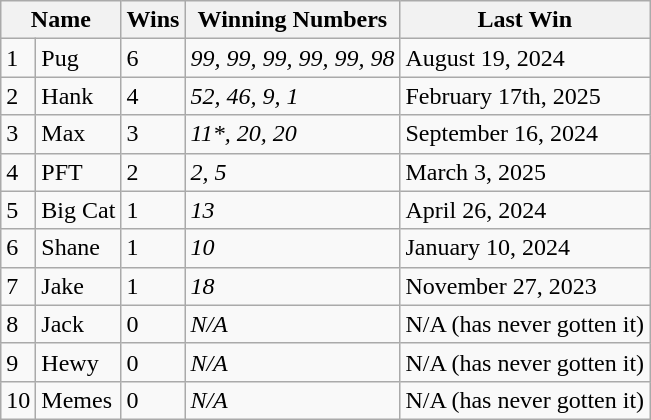<table class="wikitable">
<tr>
<th colspan="2">Name</th>
<th>Wins</th>
<th>Winning Numbers</th>
<th>Last Win</th>
</tr>
<tr>
<td>1</td>
<td>Pug</td>
<td>6</td>
<td><em>99, 99, 99, 99, 99, 98</em></td>
<td>August 19, 2024</td>
</tr>
<tr>
<td>2</td>
<td>Hank</td>
<td>4</td>
<td><em>52, 46, 9, 1</em></td>
<td>February 17th, 2025</td>
</tr>
<tr>
<td>3</td>
<td>Max</td>
<td>3</td>
<td><em>11*, 20, 20</em></td>
<td>September 16, 2024</td>
</tr>
<tr>
<td>4</td>
<td>PFT</td>
<td>2</td>
<td><em>2, 5</em></td>
<td>March 3, 2025</td>
</tr>
<tr>
<td>5</td>
<td>Big Cat</td>
<td>1</td>
<td><em>13</em></td>
<td>April 26, 2024</td>
</tr>
<tr>
<td>6</td>
<td>Shane</td>
<td>1</td>
<td><em>10</em></td>
<td>January 10, 2024</td>
</tr>
<tr>
<td>7</td>
<td>Jake</td>
<td>1</td>
<td><em>18</em></td>
<td>November 27, 2023</td>
</tr>
<tr>
<td>8</td>
<td>Jack</td>
<td>0</td>
<td><em>N/A</em></td>
<td>N/A (has never gotten it)</td>
</tr>
<tr>
<td>9</td>
<td>Hewy</td>
<td>0</td>
<td><em>N/A</em></td>
<td>N/A (has never gotten it)</td>
</tr>
<tr>
<td>10</td>
<td>Memes</td>
<td>0</td>
<td><em>N/A</em></td>
<td>N/A (has never gotten it)</td>
</tr>
</table>
